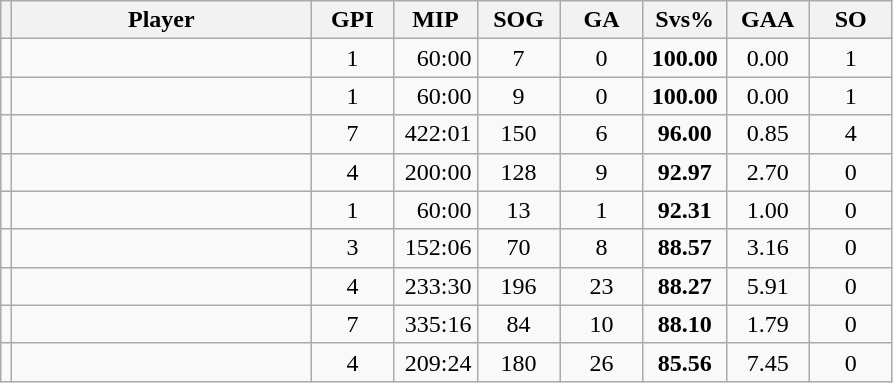<table class="wikitable sortable" style="text-align: center">
<tr>
<th></th>
<th style="width: 12em;">Player</th>
<th style="width: 3em;">GPI</th>
<th style="width: 3em;">MIP</th>
<th style="width: 3em;">SOG</th>
<th style="width: 3em;">GA</th>
<th style="width: 3em;">Svs%</th>
<th style="width: 3em;">GAA</th>
<th style="width: 3em;">SO</th>
</tr>
<tr>
<td></td>
<td align="left"></td>
<td>1</td>
<td align="right">60:00</td>
<td>7</td>
<td>0</td>
<td><strong>100.00</strong></td>
<td>0.00</td>
<td>1</td>
</tr>
<tr>
<td></td>
<td align="left"></td>
<td>1</td>
<td align="right">60:00</td>
<td>9</td>
<td>0</td>
<td><strong>100.00</strong></td>
<td>0.00</td>
<td>1</td>
</tr>
<tr>
<td></td>
<td align="left"></td>
<td>7</td>
<td align="right">422:01</td>
<td>150</td>
<td>6</td>
<td><strong>96.00</strong></td>
<td>0.85</td>
<td>4</td>
</tr>
<tr>
<td></td>
<td align="left"></td>
<td>4</td>
<td align="right">200:00</td>
<td>128</td>
<td>9</td>
<td><strong>92.97</strong></td>
<td>2.70</td>
<td>0</td>
</tr>
<tr>
<td></td>
<td align="left"></td>
<td>1</td>
<td align="right">60:00</td>
<td>13</td>
<td>1</td>
<td><strong>92.31</strong></td>
<td>1.00</td>
<td>0</td>
</tr>
<tr>
<td></td>
<td align="left"></td>
<td>3</td>
<td align="right">152:06</td>
<td>70</td>
<td>8</td>
<td><strong>88.57</strong></td>
<td>3.16</td>
<td>0</td>
</tr>
<tr>
<td></td>
<td align="left"></td>
<td>4</td>
<td align="right">233:30</td>
<td>196</td>
<td>23</td>
<td><strong>88.27</strong></td>
<td>5.91</td>
<td>0</td>
</tr>
<tr>
<td></td>
<td align="left"></td>
<td>7</td>
<td align="right">335:16</td>
<td>84</td>
<td>10</td>
<td><strong>88.10</strong></td>
<td>1.79</td>
<td>0</td>
</tr>
<tr>
<td></td>
<td align="left"></td>
<td>4</td>
<td align="right">209:24</td>
<td>180</td>
<td>26</td>
<td><strong>85.56</strong></td>
<td>7.45</td>
<td>0</td>
</tr>
</table>
